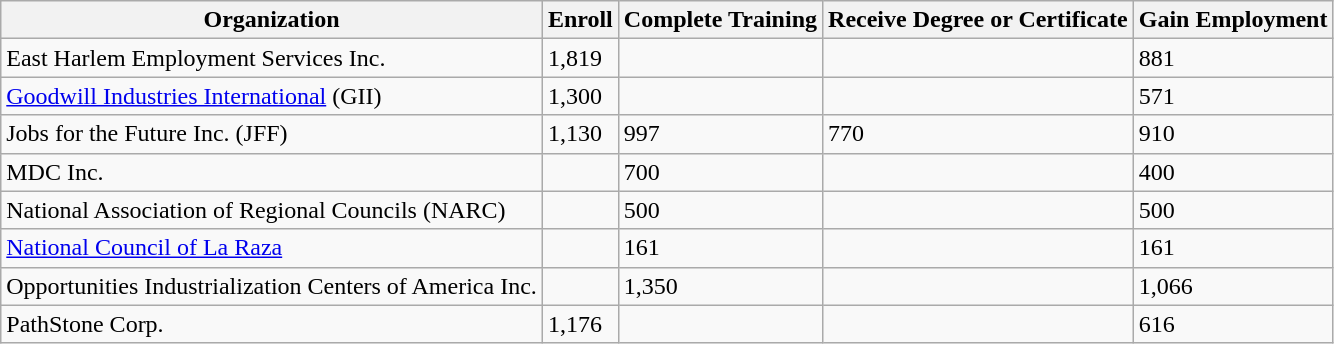<table class="wikitable">
<tr>
<th>Organization</th>
<th>Enroll</th>
<th>Complete Training</th>
<th>Receive Degree or Certificate</th>
<th>Gain Employment</th>
</tr>
<tr>
<td>East Harlem Employment Services Inc. </td>
<td>1,819</td>
<td></td>
<td></td>
<td>881</td>
</tr>
<tr>
<td><a href='#'>Goodwill Industries International</a> (GII) </td>
<td>1,300</td>
<td></td>
<td></td>
<td>571</td>
</tr>
<tr>
<td>Jobs for the Future Inc. (JFF) </td>
<td>1,130</td>
<td>997</td>
<td>770</td>
<td>910</td>
</tr>
<tr>
<td>MDC Inc.</td>
<td></td>
<td>700</td>
<td></td>
<td>400</td>
</tr>
<tr>
<td>National Association of Regional Councils (NARC) </td>
<td></td>
<td>500</td>
<td></td>
<td>500</td>
</tr>
<tr>
<td><a href='#'>National Council of La Raza</a> </td>
<td></td>
<td>161</td>
<td></td>
<td>161</td>
</tr>
<tr>
<td>Opportunities Industrialization Centers of America Inc.</td>
<td></td>
<td>1,350</td>
<td></td>
<td>1,066</td>
</tr>
<tr>
<td>PathStone Corp.</td>
<td>1,176</td>
<td></td>
<td></td>
<td>616</td>
</tr>
</table>
